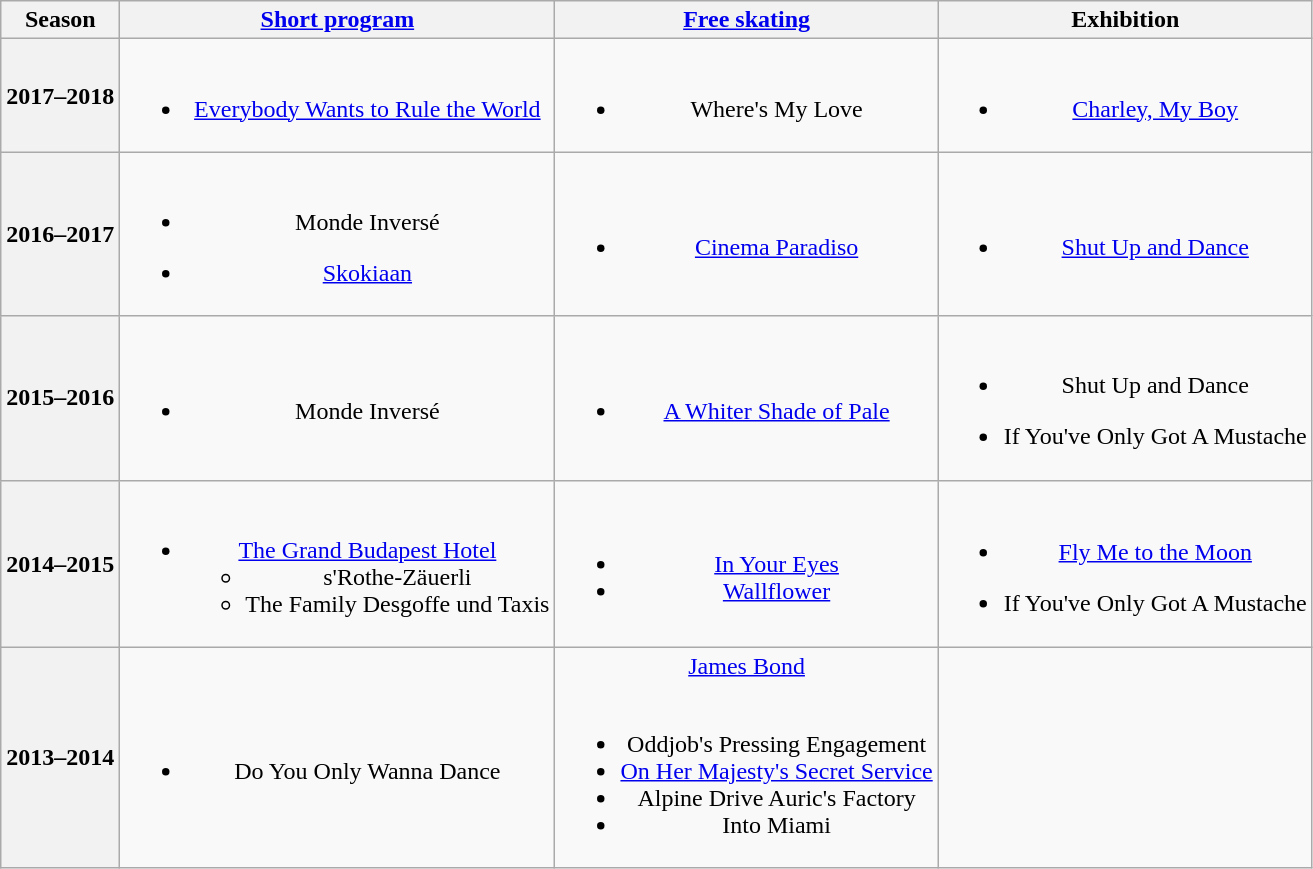<table class=wikitable style=text-align:center>
<tr>
<th>Season</th>
<th><a href='#'>Short program</a></th>
<th><a href='#'>Free skating</a></th>
<th>Exhibition</th>
</tr>
<tr>
<th>2017–2018 <br></th>
<td><br><ul><li><a href='#'>Everybody Wants to Rule the World</a> <br></li></ul></td>
<td><br><ul><li>Where's My Love <br></li></ul></td>
<td><br><ul><li><a href='#'>Charley, My Boy</a></li></ul></td>
</tr>
<tr>
<th>2016–2017 <br></th>
<td><br><ul><li>Monde Inversé <br></li></ul><ul><li><a href='#'>Skokiaan</a> <br></li></ul></td>
<td><br><ul><li><a href='#'>Cinema Paradiso</a> <br></li></ul></td>
<td><br><ul><li><a href='#'>Shut Up and Dance</a> <br></li></ul></td>
</tr>
<tr>
<th>2015–2016 <br> </th>
<td><br><ul><li>Monde Inversé <br></li></ul></td>
<td><br><ul><li><a href='#'>A Whiter Shade of Pale</a> <br></li></ul></td>
<td><br><ul><li>Shut Up and Dance <br></li></ul><ul><li>If You've Only Got A Mustache <br></li></ul></td>
</tr>
<tr>
<th>2014–2015 <br> </th>
<td><br><ul><li><a href='#'>The Grand Budapest Hotel</a><ul><li>s'Rothe-Zäuerli <br></li><li>The Family Desgoffe und Taxis <br></li></ul></li></ul></td>
<td><br><ul><li><a href='#'>In Your Eyes</a> <br></li><li><a href='#'>Wallflower</a> <br></li></ul></td>
<td><br><ul><li><a href='#'>Fly Me to the Moon</a> <br></li></ul><ul><li>If You've Only Got A Mustache <br></li></ul></td>
</tr>
<tr>
<th>2013–2014 <br> </th>
<td><br><ul><li>Do You Only Wanna Dance <br></li></ul></td>
<td><a href='#'>James Bond</a> <br><br><ul><li>Oddjob's Pressing Engagement <br></li><li><a href='#'>On Her Majesty's Secret Service</a></li><li>Alpine Drive Auric's Factory <br></li><li>Into Miami <br></li></ul></td>
<td></td>
</tr>
</table>
